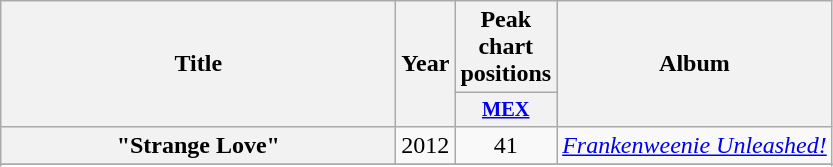<table class="wikitable plainrowheaders" style="text-align:center;">
<tr>
<th scope="col" rowspan="2" style="width:16em;">Title</th>
<th scope="col" rowspan="2" style="width:1em;">Year</th>
<th scope="col" colspan="1">Peak chart positions</th>
<th scope="col" rowspan="2">Album</th>
</tr>
<tr>
<th scope="col" style="width:3em;font-size:85%;"><a href='#'>MEX</a><br></th>
</tr>
<tr>
<th scope="row">"Strange Love"</th>
<td>2012</td>
<td>41</td>
<td><em><a href='#'>Frankenweenie Unleashed!</a></em></td>
</tr>
<tr>
</tr>
<tr>
</tr>
</table>
